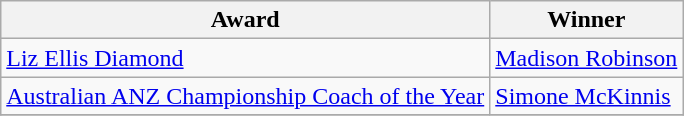<table class="wikitable collapsible">
<tr>
<th>Award</th>
<th>Winner</th>
</tr>
<tr>
<td><a href='#'>Liz Ellis Diamond</a></td>
<td><a href='#'>Madison Robinson</a></td>
</tr>
<tr>
<td><a href='#'>Australian ANZ Championship Coach of the Year</a></td>
<td><a href='#'>Simone McKinnis</a></td>
</tr>
<tr>
</tr>
</table>
